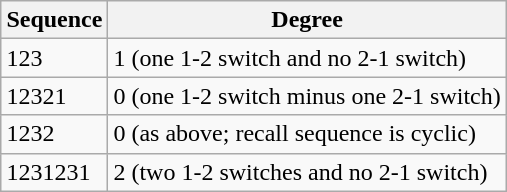<table class="wikitable" style="float:right">
<tr>
<th>Sequence</th>
<th>Degree</th>
</tr>
<tr>
<td>123</td>
<td>1 (one 1-2 switch and no 2-1 switch)</td>
</tr>
<tr>
<td>12321</td>
<td>0 (one 1-2 switch minus one 2-1 switch)</td>
</tr>
<tr>
<td>1232</td>
<td>0 (as above; recall sequence is cyclic)</td>
</tr>
<tr>
<td>1231231</td>
<td>2 (two 1-2 switches and no 2-1 switch)</td>
</tr>
</table>
